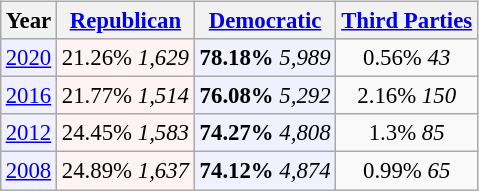<table class="wikitable" style="float:right; font-size:95%;">
<tr bgcolor=lightgrey>
<th>Year</th>
<th><a href='#'>Republican</a></th>
<th><a href='#'>Democratic</a></th>
<th><a href='#'>Third Parties</a></th>
</tr>
<tr>
<td align="center" bgcolor="#f0f0ff"><a href='#'>2020</a></td>
<td align="center" bgcolor="#fff3f3">21.26% <em>1,629</em></td>
<td align="center" bgcolor="#f0f0ff"><strong>78.18%</strong> <em>5,989</em></td>
<td align="center">0.56% <em>43</em></td>
</tr>
<tr>
<td align="center" bgcolor="#f0f0ff"><a href='#'>2016</a></td>
<td align="center" bgcolor="#fff3f3">21.77% <em>1,514</em></td>
<td align="center" bgcolor="#f0f0ff"><strong>76.08%</strong> <em>5,292</em></td>
<td align="center">2.16% <em>150</em></td>
</tr>
<tr>
<td align="center" bgcolor="#f0f0ff"><a href='#'>2012</a></td>
<td align="center" bgcolor="#fff3f3">24.45% <em>1,583</em></td>
<td align="center" bgcolor="#f0f0ff"><strong>74.27%</strong> <em>4,808</em></td>
<td align="center">1.3% <em>85</em></td>
</tr>
<tr>
<td align="center" bgcolor="#f0f0ff"><a href='#'>2008</a></td>
<td align="center" bgcolor="#fff3f3">24.89% <em>1,637</em></td>
<td align="center" bgcolor="#f0f0ff"><strong>74.12%</strong> <em>4,874</em></td>
<td align="center">0.99% <em>65</em></td>
</tr>
</table>
